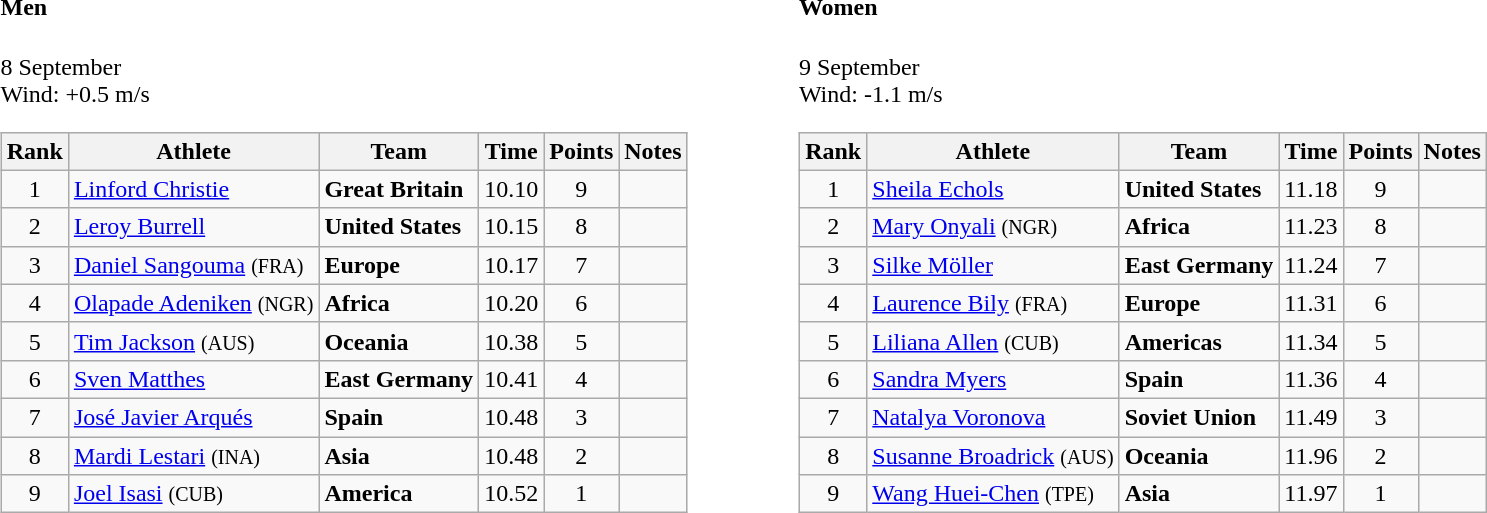<table>
<tr>
<td valign="top"><br><h4>Men</h4>8 September<br>Wind: +0.5 m/s<table class="wikitable" style="text-align:center">
<tr>
<th>Rank</th>
<th>Athlete</th>
<th>Team</th>
<th>Time</th>
<th>Points</th>
<th>Notes</th>
</tr>
<tr>
<td>1</td>
<td align="left"><a href='#'>Linford Christie</a></td>
<td align=left><strong>Great Britain</strong></td>
<td>10.10</td>
<td>9</td>
<td></td>
</tr>
<tr>
<td>2</td>
<td align="left"><a href='#'>Leroy Burrell</a></td>
<td align=left><strong>United States</strong></td>
<td>10.15</td>
<td>8</td>
<td></td>
</tr>
<tr>
<td>3</td>
<td align="left"><a href='#'>Daniel Sangouma</a> <small>(FRA)</small></td>
<td align=left><strong>Europe</strong></td>
<td>10.17</td>
<td>7</td>
<td></td>
</tr>
<tr>
<td>4</td>
<td align="left"><a href='#'>Olapade Adeniken</a> <small>(NGR)</small></td>
<td align=left><strong>Africa</strong></td>
<td>10.20</td>
<td>6</td>
<td></td>
</tr>
<tr>
<td>5</td>
<td align="left"><a href='#'>Tim Jackson</a> <small>(AUS)</small></td>
<td align=left><strong>Oceania</strong></td>
<td>10.38</td>
<td>5</td>
<td></td>
</tr>
<tr>
<td>6</td>
<td align="left"><a href='#'>Sven Matthes</a></td>
<td align=left><strong>East Germany</strong></td>
<td>10.41</td>
<td>4</td>
<td></td>
</tr>
<tr>
<td>7</td>
<td align="left"><a href='#'>José Javier Arqués</a></td>
<td align=left><strong>Spain</strong></td>
<td>10.48</td>
<td>3</td>
<td></td>
</tr>
<tr>
<td>8</td>
<td align="left"><a href='#'>Mardi Lestari</a> <small>(INA)</small></td>
<td align=left><strong>Asia</strong></td>
<td>10.48</td>
<td>2</td>
<td></td>
</tr>
<tr>
<td>9</td>
<td align="left"><a href='#'>Joel Isasi</a> <small>(CUB)</small></td>
<td align=left><strong>America</strong></td>
<td>10.52</td>
<td>1</td>
<td></td>
</tr>
</table>
</td>
<td width="50"> </td>
<td valign="top"><br><h4>Women</h4>9 September<br>Wind: -1.1 m/s<table class="wikitable" style="text-align:center">
<tr>
<th>Rank</th>
<th>Athlete</th>
<th>Team</th>
<th>Time</th>
<th>Points</th>
<th>Notes</th>
</tr>
<tr>
<td>1</td>
<td align="left"><a href='#'>Sheila Echols</a></td>
<td align=left><strong>United States</strong></td>
<td>11.18</td>
<td>9</td>
<td></td>
</tr>
<tr>
<td>2</td>
<td align="left"><a href='#'>Mary Onyali</a> <small>(NGR)</small></td>
<td align=left><strong>Africa</strong></td>
<td>11.23</td>
<td>8</td>
<td></td>
</tr>
<tr>
<td>3</td>
<td align="left"><a href='#'>Silke Möller</a></td>
<td align=left><strong>East Germany</strong></td>
<td>11.24</td>
<td>7</td>
<td></td>
</tr>
<tr>
<td>4</td>
<td align="left"><a href='#'>Laurence Bily</a> <small>(FRA)</small></td>
<td align=left><strong>Europe</strong></td>
<td>11.31</td>
<td>6</td>
<td></td>
</tr>
<tr>
<td>5</td>
<td align="left"><a href='#'>Liliana Allen</a> <small>(CUB)</small></td>
<td align=left><strong>Americas</strong></td>
<td>11.34</td>
<td>5</td>
<td></td>
</tr>
<tr>
<td>6</td>
<td align="left"><a href='#'>Sandra Myers</a></td>
<td align=left><strong>Spain</strong></td>
<td>11.36</td>
<td>4</td>
<td></td>
</tr>
<tr>
<td>7</td>
<td align="left"><a href='#'>Natalya Voronova</a></td>
<td align=left><strong>Soviet Union</strong></td>
<td>11.49</td>
<td>3</td>
<td></td>
</tr>
<tr>
<td>8</td>
<td align="left"><a href='#'>Susanne Broadrick</a> <small>(AUS)</small></td>
<td align=left><strong>Oceania</strong></td>
<td>11.96</td>
<td>2</td>
<td></td>
</tr>
<tr>
<td>9</td>
<td align="left"><a href='#'>Wang Huei-Chen</a> <small>(TPE)</small></td>
<td align=left><strong>Asia</strong></td>
<td>11.97</td>
<td>1</td>
<td></td>
</tr>
</table>
</td>
</tr>
</table>
